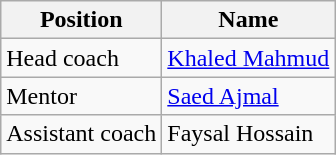<table class="wikitable">
<tr>
<th>Position</th>
<th>Name</th>
</tr>
<tr>
<td>Head coach</td>
<td><a href='#'>Khaled Mahmud</a></td>
</tr>
<tr>
<td>Mentor</td>
<td><a href='#'>Saed Ajmal</a></td>
</tr>
<tr>
<td>Assistant coach</td>
<td>Faysal Hossain</td>
</tr>
</table>
